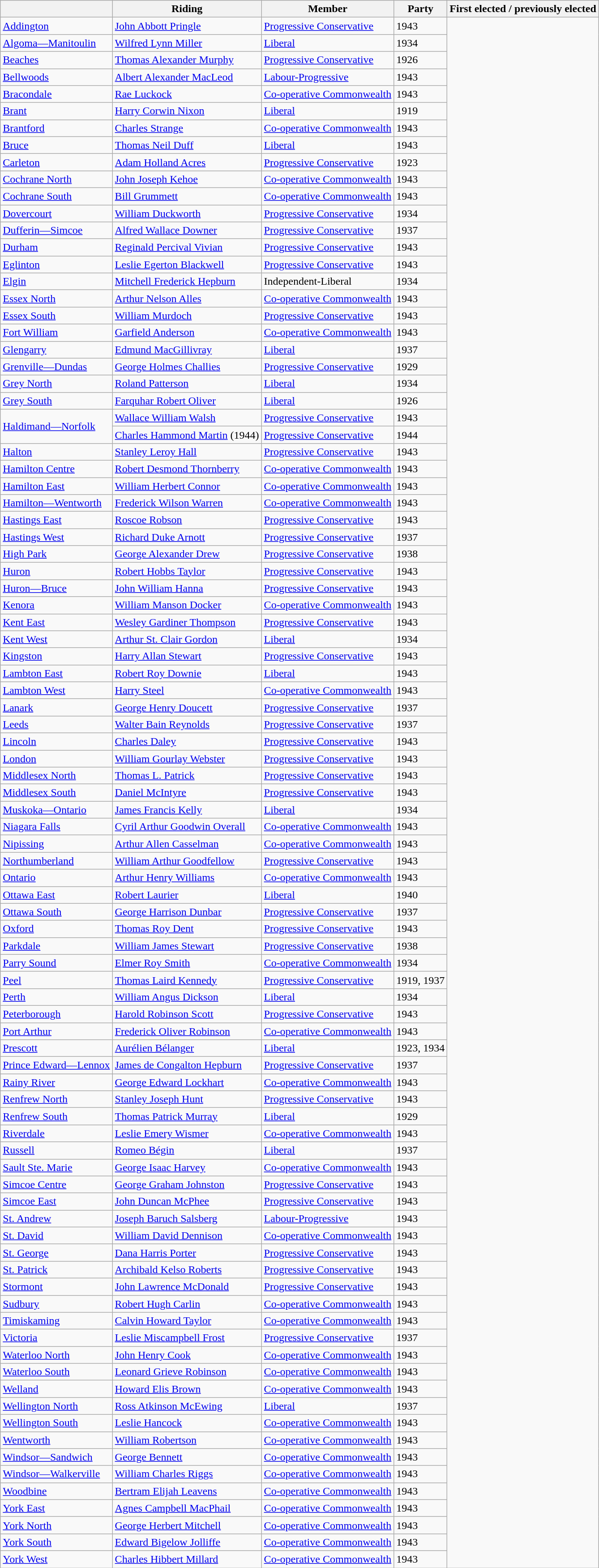<table class="wikitable sortable">
<tr>
<th></th>
<th>Riding</th>
<th>Member</th>
<th>Party</th>
<th>First elected / previously elected</th>
</tr>
<tr>
<td><a href='#'>Addington</a></td>
<td><a href='#'>John Abbott Pringle</a></td>
<td><a href='#'>Progressive Conservative</a></td>
<td>1943</td>
</tr>
<tr>
<td><a href='#'>Algoma—Manitoulin</a></td>
<td><a href='#'>Wilfred Lynn Miller</a></td>
<td><a href='#'>Liberal</a></td>
<td>1934</td>
</tr>
<tr>
<td><a href='#'>Beaches</a></td>
<td><a href='#'>Thomas Alexander Murphy</a></td>
<td><a href='#'>Progressive Conservative</a></td>
<td>1926</td>
</tr>
<tr>
<td><a href='#'>Bellwoods</a></td>
<td><a href='#'>Albert Alexander MacLeod</a></td>
<td><a href='#'>Labour-Progressive</a></td>
<td>1943</td>
</tr>
<tr>
<td><a href='#'>Bracondale</a></td>
<td><a href='#'>Rae Luckock</a></td>
<td><a href='#'>Co-operative Commonwealth</a></td>
<td>1943</td>
</tr>
<tr>
<td><a href='#'>Brant</a></td>
<td><a href='#'>Harry Corwin Nixon</a></td>
<td><a href='#'>Liberal</a></td>
<td>1919</td>
</tr>
<tr>
<td><a href='#'>Brantford</a></td>
<td><a href='#'>Charles Strange</a></td>
<td><a href='#'>Co-operative Commonwealth</a></td>
<td>1943</td>
</tr>
<tr>
<td><a href='#'>Bruce</a></td>
<td><a href='#'>Thomas Neil Duff</a></td>
<td><a href='#'>Liberal</a></td>
<td>1943</td>
</tr>
<tr>
<td><a href='#'>Carleton</a></td>
<td><a href='#'>Adam Holland Acres</a></td>
<td><a href='#'>Progressive Conservative</a></td>
<td>1923</td>
</tr>
<tr>
<td><a href='#'>Cochrane North</a></td>
<td><a href='#'>John Joseph Kehoe</a></td>
<td><a href='#'>Co-operative Commonwealth</a></td>
<td>1943</td>
</tr>
<tr>
<td><a href='#'>Cochrane South</a></td>
<td><a href='#'>Bill Grummett</a></td>
<td><a href='#'>Co-operative Commonwealth</a></td>
<td>1943</td>
</tr>
<tr>
<td><a href='#'>Dovercourt</a></td>
<td><a href='#'>William Duckworth</a></td>
<td><a href='#'>Progressive Conservative</a></td>
<td>1934</td>
</tr>
<tr>
<td><a href='#'>Dufferin—Simcoe</a></td>
<td><a href='#'>Alfred Wallace Downer</a></td>
<td><a href='#'>Progressive Conservative</a></td>
<td>1937</td>
</tr>
<tr>
<td><a href='#'>Durham</a></td>
<td><a href='#'>Reginald Percival Vivian</a></td>
<td><a href='#'>Progressive Conservative</a></td>
<td>1943</td>
</tr>
<tr>
<td><a href='#'>Eglinton</a></td>
<td><a href='#'>Leslie Egerton Blackwell</a></td>
<td><a href='#'>Progressive Conservative</a></td>
<td>1943</td>
</tr>
<tr>
<td><a href='#'>Elgin</a></td>
<td><a href='#'>Mitchell Frederick Hepburn</a></td>
<td>Independent-Liberal</td>
<td>1934</td>
</tr>
<tr>
<td><a href='#'>Essex North</a></td>
<td><a href='#'>Arthur Nelson Alles</a></td>
<td><a href='#'>Co-operative Commonwealth</a></td>
<td>1943</td>
</tr>
<tr>
<td><a href='#'>Essex South</a></td>
<td><a href='#'>William Murdoch</a></td>
<td><a href='#'>Progressive Conservative</a></td>
<td>1943</td>
</tr>
<tr>
<td><a href='#'>Fort William</a></td>
<td><a href='#'>Garfield Anderson</a></td>
<td><a href='#'>Co-operative Commonwealth</a></td>
<td>1943</td>
</tr>
<tr>
<td><a href='#'>Glengarry</a></td>
<td><a href='#'>Edmund MacGillivray</a></td>
<td><a href='#'>Liberal</a></td>
<td>1937</td>
</tr>
<tr>
<td><a href='#'>Grenville—Dundas</a></td>
<td><a href='#'>George Holmes Challies</a></td>
<td><a href='#'>Progressive Conservative</a></td>
<td>1929</td>
</tr>
<tr>
<td><a href='#'>Grey North</a></td>
<td><a href='#'>Roland Patterson</a></td>
<td><a href='#'>Liberal</a></td>
<td>1934</td>
</tr>
<tr>
<td><a href='#'>Grey South</a></td>
<td><a href='#'>Farquhar Robert Oliver</a></td>
<td><a href='#'>Liberal</a></td>
<td>1926</td>
</tr>
<tr>
<td rowspan="2"><a href='#'>Haldimand—Norfolk</a></td>
<td><a href='#'>Wallace William Walsh</a></td>
<td><a href='#'>Progressive Conservative</a></td>
<td>1943</td>
</tr>
<tr>
<td><a href='#'>Charles Hammond Martin</a> (1944)</td>
<td><a href='#'>Progressive Conservative</a></td>
<td>1944</td>
</tr>
<tr>
<td><a href='#'>Halton</a></td>
<td><a href='#'>Stanley Leroy Hall</a></td>
<td><a href='#'>Progressive Conservative</a></td>
<td>1943</td>
</tr>
<tr>
<td><a href='#'>Hamilton Centre</a></td>
<td><a href='#'>Robert Desmond Thornberry</a></td>
<td><a href='#'>Co-operative Commonwealth</a></td>
<td>1943</td>
</tr>
<tr>
<td><a href='#'>Hamilton East</a></td>
<td><a href='#'>William Herbert Connor</a></td>
<td><a href='#'>Co-operative Commonwealth</a></td>
<td>1943</td>
</tr>
<tr>
<td><a href='#'>Hamilton—Wentworth</a></td>
<td><a href='#'>Frederick Wilson Warren</a></td>
<td><a href='#'>Co-operative Commonwealth</a></td>
<td>1943</td>
</tr>
<tr>
<td><a href='#'>Hastings East</a></td>
<td><a href='#'>Roscoe Robson</a></td>
<td><a href='#'>Progressive Conservative</a></td>
<td>1943</td>
</tr>
<tr>
<td><a href='#'>Hastings West</a></td>
<td><a href='#'>Richard Duke Arnott</a></td>
<td><a href='#'>Progressive Conservative</a></td>
<td>1937</td>
</tr>
<tr>
<td><a href='#'>High Park</a></td>
<td><a href='#'>George Alexander Drew</a></td>
<td><a href='#'>Progressive Conservative</a></td>
<td>1938</td>
</tr>
<tr>
<td><a href='#'>Huron</a></td>
<td><a href='#'>Robert Hobbs Taylor</a></td>
<td><a href='#'>Progressive Conservative</a></td>
<td>1943</td>
</tr>
<tr>
<td><a href='#'>Huron—Bruce</a></td>
<td><a href='#'>John William Hanna</a></td>
<td><a href='#'>Progressive Conservative</a></td>
<td>1943</td>
</tr>
<tr>
<td><a href='#'>Kenora</a></td>
<td><a href='#'>William Manson Docker</a></td>
<td><a href='#'>Co-operative Commonwealth</a></td>
<td>1943</td>
</tr>
<tr>
<td><a href='#'>Kent East</a></td>
<td><a href='#'>Wesley Gardiner Thompson</a></td>
<td><a href='#'>Progressive Conservative</a></td>
<td>1943</td>
</tr>
<tr>
<td><a href='#'>Kent West</a></td>
<td><a href='#'>Arthur St. Clair Gordon</a></td>
<td><a href='#'>Liberal</a></td>
<td>1934</td>
</tr>
<tr>
<td><a href='#'>Kingston</a></td>
<td><a href='#'>Harry Allan Stewart</a></td>
<td><a href='#'>Progressive Conservative</a></td>
<td>1943</td>
</tr>
<tr>
<td><a href='#'>Lambton East</a></td>
<td><a href='#'>Robert Roy Downie</a></td>
<td><a href='#'>Liberal</a></td>
<td>1943</td>
</tr>
<tr>
<td><a href='#'>Lambton West</a></td>
<td><a href='#'>Harry Steel</a></td>
<td><a href='#'>Co-operative Commonwealth</a></td>
<td>1943</td>
</tr>
<tr>
<td><a href='#'>Lanark</a></td>
<td><a href='#'>George Henry Doucett</a></td>
<td><a href='#'>Progressive Conservative</a></td>
<td>1937</td>
</tr>
<tr>
<td><a href='#'>Leeds</a></td>
<td><a href='#'>Walter Bain Reynolds</a></td>
<td><a href='#'>Progressive Conservative</a></td>
<td>1937</td>
</tr>
<tr>
<td><a href='#'>Lincoln</a></td>
<td><a href='#'>Charles Daley</a></td>
<td><a href='#'>Progressive Conservative</a></td>
<td>1943</td>
</tr>
<tr>
<td><a href='#'>London</a></td>
<td><a href='#'>William Gourlay Webster</a></td>
<td><a href='#'>Progressive Conservative</a></td>
<td>1943</td>
</tr>
<tr>
<td><a href='#'>Middlesex North</a></td>
<td><a href='#'>Thomas L. Patrick</a></td>
<td><a href='#'>Progressive Conservative</a></td>
<td>1943</td>
</tr>
<tr>
<td><a href='#'>Middlesex South</a></td>
<td><a href='#'>Daniel McIntyre</a></td>
<td><a href='#'>Progressive Conservative</a></td>
<td>1943</td>
</tr>
<tr>
<td><a href='#'>Muskoka—Ontario</a></td>
<td><a href='#'>James Francis Kelly</a></td>
<td><a href='#'>Liberal</a></td>
<td>1934</td>
</tr>
<tr>
<td><a href='#'>Niagara Falls</a></td>
<td><a href='#'>Cyril Arthur Goodwin Overall</a></td>
<td><a href='#'>Co-operative Commonwealth</a></td>
<td>1943</td>
</tr>
<tr>
<td><a href='#'>Nipissing</a></td>
<td><a href='#'>Arthur Allen Casselman</a></td>
<td><a href='#'>Co-operative Commonwealth</a></td>
<td>1943</td>
</tr>
<tr>
<td><a href='#'>Northumberland</a></td>
<td><a href='#'>William Arthur Goodfellow</a></td>
<td><a href='#'>Progressive Conservative</a></td>
<td>1943</td>
</tr>
<tr>
<td><a href='#'>Ontario</a></td>
<td><a href='#'>Arthur Henry Williams</a></td>
<td><a href='#'>Co-operative Commonwealth</a></td>
<td>1943</td>
</tr>
<tr>
<td><a href='#'>Ottawa East</a></td>
<td><a href='#'>Robert Laurier</a></td>
<td><a href='#'>Liberal</a></td>
<td>1940</td>
</tr>
<tr>
<td><a href='#'>Ottawa South</a></td>
<td><a href='#'>George Harrison Dunbar</a></td>
<td><a href='#'>Progressive Conservative</a></td>
<td>1937</td>
</tr>
<tr>
<td><a href='#'>Oxford</a></td>
<td><a href='#'>Thomas Roy Dent</a></td>
<td><a href='#'>Progressive Conservative</a></td>
<td>1943</td>
</tr>
<tr>
<td><a href='#'>Parkdale</a></td>
<td><a href='#'>William James Stewart</a></td>
<td><a href='#'>Progressive Conservative</a></td>
<td>1938</td>
</tr>
<tr>
<td><a href='#'>Parry Sound</a></td>
<td><a href='#'>Elmer Roy Smith</a></td>
<td><a href='#'>Co-operative Commonwealth</a></td>
<td>1934</td>
</tr>
<tr>
<td><a href='#'>Peel</a></td>
<td><a href='#'>Thomas Laird Kennedy</a></td>
<td><a href='#'>Progressive Conservative</a></td>
<td>1919, 1937</td>
</tr>
<tr>
<td><a href='#'>Perth</a></td>
<td><a href='#'>William Angus Dickson</a></td>
<td><a href='#'>Liberal</a></td>
<td>1934</td>
</tr>
<tr>
<td><a href='#'>Peterborough</a></td>
<td><a href='#'>Harold Robinson Scott</a></td>
<td><a href='#'>Progressive Conservative</a></td>
<td>1943</td>
</tr>
<tr>
<td><a href='#'>Port Arthur</a></td>
<td><a href='#'>Frederick Oliver Robinson</a></td>
<td><a href='#'>Co-operative Commonwealth</a></td>
<td>1943</td>
</tr>
<tr>
<td><a href='#'>Prescott</a></td>
<td><a href='#'>Aurélien Bélanger</a></td>
<td><a href='#'>Liberal</a></td>
<td>1923, 1934</td>
</tr>
<tr>
<td><a href='#'>Prince Edward—Lennox</a></td>
<td><a href='#'>James de Congalton Hepburn</a></td>
<td><a href='#'>Progressive Conservative</a></td>
<td>1937</td>
</tr>
<tr>
<td><a href='#'>Rainy River</a></td>
<td><a href='#'>George Edward Lockhart</a></td>
<td><a href='#'>Co-operative Commonwealth</a></td>
<td>1943</td>
</tr>
<tr>
<td><a href='#'>Renfrew North</a></td>
<td><a href='#'>Stanley Joseph Hunt</a></td>
<td><a href='#'>Progressive Conservative</a></td>
<td>1943</td>
</tr>
<tr>
<td><a href='#'>Renfrew South</a></td>
<td><a href='#'>Thomas Patrick Murray</a></td>
<td><a href='#'>Liberal</a></td>
<td>1929</td>
</tr>
<tr>
<td><a href='#'>Riverdale</a></td>
<td><a href='#'>Leslie Emery Wismer</a></td>
<td><a href='#'>Co-operative Commonwealth</a></td>
<td>1943</td>
</tr>
<tr>
<td><a href='#'>Russell</a></td>
<td><a href='#'>Romeo Bégin</a></td>
<td><a href='#'>Liberal</a></td>
<td>1937</td>
</tr>
<tr>
<td><a href='#'>Sault Ste. Marie</a></td>
<td><a href='#'>George Isaac Harvey</a></td>
<td><a href='#'>Co-operative Commonwealth</a></td>
<td>1943</td>
</tr>
<tr>
<td><a href='#'>Simcoe Centre</a></td>
<td><a href='#'>George Graham Johnston</a></td>
<td><a href='#'>Progressive Conservative</a></td>
<td>1943</td>
</tr>
<tr>
<td><a href='#'>Simcoe East</a></td>
<td><a href='#'>John Duncan McPhee</a></td>
<td><a href='#'>Progressive Conservative</a></td>
<td>1943</td>
</tr>
<tr>
<td><a href='#'>St. Andrew</a></td>
<td><a href='#'>Joseph Baruch Salsberg</a></td>
<td><a href='#'>Labour-Progressive</a></td>
<td>1943</td>
</tr>
<tr>
<td><a href='#'>St. David</a></td>
<td><a href='#'>William David Dennison</a></td>
<td><a href='#'>Co-operative Commonwealth</a></td>
<td>1943</td>
</tr>
<tr>
<td><a href='#'>St. George</a></td>
<td><a href='#'>Dana Harris Porter</a></td>
<td><a href='#'>Progressive Conservative</a></td>
<td>1943</td>
</tr>
<tr>
<td><a href='#'>St. Patrick</a></td>
<td><a href='#'>Archibald Kelso Roberts</a></td>
<td><a href='#'>Progressive Conservative</a></td>
<td>1943</td>
</tr>
<tr>
<td><a href='#'>Stormont</a></td>
<td><a href='#'>John Lawrence McDonald</a></td>
<td><a href='#'>Progressive Conservative</a></td>
<td>1943</td>
</tr>
<tr>
<td><a href='#'>Sudbury</a></td>
<td><a href='#'>Robert Hugh Carlin</a></td>
<td><a href='#'>Co-operative Commonwealth</a></td>
<td>1943</td>
</tr>
<tr>
<td><a href='#'>Timiskaming</a></td>
<td><a href='#'>Calvin Howard Taylor</a></td>
<td><a href='#'>Co-operative Commonwealth</a></td>
<td>1943</td>
</tr>
<tr>
<td><a href='#'>Victoria</a></td>
<td><a href='#'>Leslie Miscampbell Frost</a></td>
<td><a href='#'>Progressive Conservative</a></td>
<td>1937</td>
</tr>
<tr>
<td><a href='#'>Waterloo North</a></td>
<td><a href='#'>John Henry Cook</a></td>
<td><a href='#'>Co-operative Commonwealth</a></td>
<td>1943</td>
</tr>
<tr>
<td><a href='#'>Waterloo South</a></td>
<td><a href='#'>Leonard Grieve Robinson</a></td>
<td><a href='#'>Co-operative Commonwealth</a></td>
<td>1943</td>
</tr>
<tr>
<td><a href='#'>Welland</a></td>
<td><a href='#'>Howard Elis Brown</a></td>
<td><a href='#'>Co-operative Commonwealth</a></td>
<td>1943</td>
</tr>
<tr>
<td><a href='#'>Wellington North</a></td>
<td><a href='#'>Ross Atkinson McEwing</a></td>
<td><a href='#'>Liberal</a></td>
<td>1937</td>
</tr>
<tr>
<td><a href='#'>Wellington South</a></td>
<td><a href='#'>Leslie Hancock</a></td>
<td><a href='#'>Co-operative Commonwealth</a></td>
<td>1943</td>
</tr>
<tr>
<td><a href='#'>Wentworth</a></td>
<td><a href='#'>William Robertson</a></td>
<td><a href='#'>Co-operative Commonwealth</a></td>
<td>1943</td>
</tr>
<tr>
<td><a href='#'>Windsor—Sandwich</a></td>
<td><a href='#'>George Bennett</a></td>
<td><a href='#'>Co-operative Commonwealth</a></td>
<td>1943</td>
</tr>
<tr>
<td><a href='#'>Windsor—Walkerville</a></td>
<td><a href='#'>William Charles Riggs</a></td>
<td><a href='#'>Co-operative Commonwealth</a></td>
<td>1943</td>
</tr>
<tr>
<td><a href='#'>Woodbine</a></td>
<td><a href='#'>Bertram Elijah Leavens</a></td>
<td><a href='#'>Co-operative Commonwealth</a></td>
<td>1943</td>
</tr>
<tr>
<td><a href='#'>York East</a></td>
<td><a href='#'>Agnes Campbell MacPhail</a></td>
<td><a href='#'>Co-operative Commonwealth</a></td>
<td>1943</td>
</tr>
<tr>
<td><a href='#'>York North</a></td>
<td><a href='#'>George Herbert Mitchell</a></td>
<td><a href='#'>Co-operative Commonwealth</a></td>
<td>1943</td>
</tr>
<tr>
<td><a href='#'>York South</a></td>
<td><a href='#'>Edward Bigelow Jolliffe</a></td>
<td><a href='#'>Co-operative Commonwealth</a></td>
<td>1943</td>
</tr>
<tr>
<td><a href='#'>York West</a></td>
<td><a href='#'>Charles Hibbert Millard</a></td>
<td><a href='#'>Co-operative Commonwealth</a></td>
<td>1943</td>
</tr>
</table>
